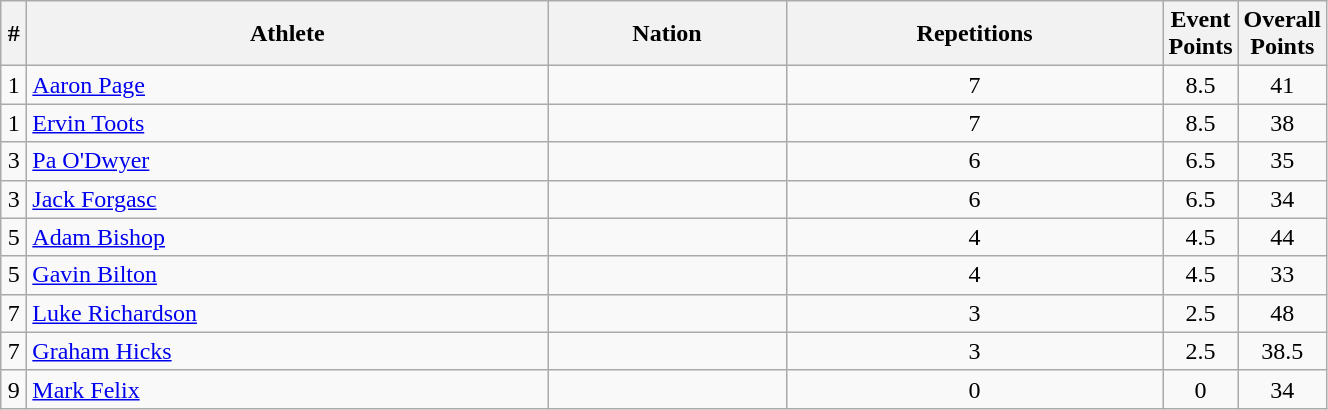<table class="wikitable sortable" style="text-align:center;width: 70%;">
<tr>
<th scope="col" style="width: 10px;">#</th>
<th scope="col">Athlete</th>
<th scope="col">Nation</th>
<th scope="col">Repetitions</th>
<th scope="col" style="width: 10px;">Event Points</th>
<th scope="col" style="width: 10px;">Overall Points</th>
</tr>
<tr>
<td>1</td>
<td align=left><a href='#'>Aaron Page</a></td>
<td align=left></td>
<td>7</td>
<td>8.5</td>
<td>41</td>
</tr>
<tr>
<td>1</td>
<td align=left><a href='#'>Ervin Toots</a></td>
<td align=left></td>
<td>7</td>
<td>8.5</td>
<td>38</td>
</tr>
<tr>
<td>3</td>
<td align=left><a href='#'>Pa O'Dwyer</a></td>
<td align=left></td>
<td>6</td>
<td>6.5</td>
<td>35</td>
</tr>
<tr>
<td>3</td>
<td align=left><a href='#'>Jack Forgasc</a></td>
<td align=left></td>
<td>6</td>
<td>6.5</td>
<td>34</td>
</tr>
<tr>
<td>5</td>
<td align=left><a href='#'>Adam Bishop</a></td>
<td align=left></td>
<td>4</td>
<td>4.5</td>
<td>44</td>
</tr>
<tr>
<td>5</td>
<td align=left><a href='#'>Gavin Bilton</a></td>
<td align=left></td>
<td>4</td>
<td>4.5</td>
<td>33</td>
</tr>
<tr>
<td>7</td>
<td align=left><a href='#'>Luke Richardson</a></td>
<td align=left></td>
<td>3</td>
<td>2.5</td>
<td>48</td>
</tr>
<tr>
<td>7</td>
<td align=left><a href='#'>Graham Hicks</a></td>
<td align=left></td>
<td>3</td>
<td>2.5</td>
<td>38.5</td>
</tr>
<tr>
<td>9</td>
<td align=left><a href='#'>Mark Felix</a></td>
<td align=left></td>
<td>0</td>
<td>0</td>
<td>34</td>
</tr>
</table>
